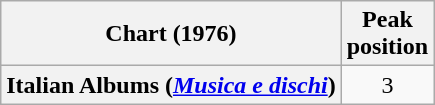<table class="wikitable plainrowheaders" style="text-align:center">
<tr>
<th scope="col">Chart (1976)</th>
<th scope="col">Peak<br>position</th>
</tr>
<tr>
<th scope="row">Italian Albums (<em><a href='#'>Musica e dischi</a></em>)</th>
<td>3</td>
</tr>
</table>
